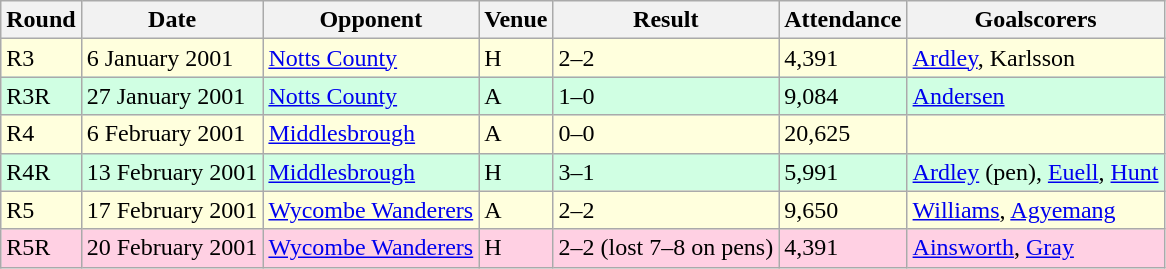<table class="wikitable">
<tr>
<th>Round</th>
<th>Date</th>
<th>Opponent</th>
<th>Venue</th>
<th>Result</th>
<th>Attendance</th>
<th>Goalscorers</th>
</tr>
<tr style="background-color: #ffffdd;">
<td>R3</td>
<td>6 January 2001</td>
<td><a href='#'>Notts County</a></td>
<td>H</td>
<td>2–2</td>
<td>4,391</td>
<td><a href='#'>Ardley</a>, Karlsson</td>
</tr>
<tr style="background-color: #d0ffe3;">
<td>R3R</td>
<td>27 January 2001</td>
<td><a href='#'>Notts County</a></td>
<td>A</td>
<td>1–0</td>
<td>9,084</td>
<td><a href='#'>Andersen</a></td>
</tr>
<tr style="background-color: #ffffdd;">
<td>R4</td>
<td>6 February 2001</td>
<td><a href='#'>Middlesbrough</a></td>
<td>A</td>
<td>0–0</td>
<td>20,625</td>
<td></td>
</tr>
<tr style="background-color: #d0ffe3;">
<td>R4R</td>
<td>13 February 2001</td>
<td><a href='#'>Middlesbrough</a></td>
<td>H</td>
<td>3–1</td>
<td>5,991</td>
<td><a href='#'>Ardley</a> (pen), <a href='#'>Euell</a>, <a href='#'>Hunt</a></td>
</tr>
<tr style="background-color: #ffffdd;">
<td>R5</td>
<td>17 February 2001</td>
<td><a href='#'>Wycombe Wanderers</a></td>
<td>A</td>
<td>2–2</td>
<td>9,650</td>
<td><a href='#'>Williams</a>, <a href='#'>Agyemang</a></td>
</tr>
<tr style="background-color: #ffd0e3;">
<td>R5R</td>
<td>20 February 2001</td>
<td><a href='#'>Wycombe Wanderers</a></td>
<td>H</td>
<td>2–2 (lost 7–8 on pens)</td>
<td>4,391</td>
<td><a href='#'>Ainsworth</a>, <a href='#'>Gray</a></td>
</tr>
</table>
